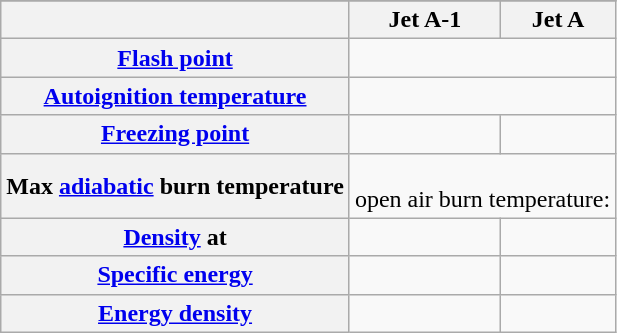<table class="wikitable">
<tr>
</tr>
<tr>
<th></th>
<th style="text-align:center;">Jet A-1</th>
<th style="text-align:center;">Jet A</th>
</tr>
<tr>
<th><a href='#'>Flash point</a></th>
<td colspan="2" style="text-align:center;"></td>
</tr>
<tr>
<th><a href='#'>Autoignition temperature</a></th>
<td colspan="2" style="text-align:center;"></td>
</tr>
<tr>
<th><a href='#'>Freezing point</a></th>
<td style="text-align:center;"></td>
<td style="text-align:center;"></td>
</tr>
<tr>
<th>Max <a href='#'>adiabatic</a> burn temperature</th>
<td colspan="2" style="text-align:center;"> <br>open air burn temperature: </td>
</tr>
<tr>
<th><a href='#'>Density</a> at </th>
<td></td>
<td></td>
</tr>
<tr>
<th><a href='#'>Specific energy</a></th>
<td></td>
<td></td>
</tr>
<tr>
<th><a href='#'>Energy density</a></th>
<td> </td>
<td></td>
</tr>
</table>
